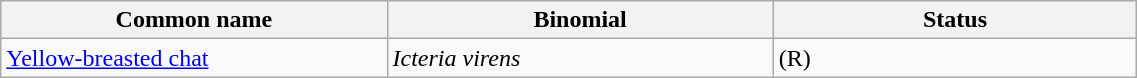<table width=60% class="wikitable">
<tr>
<th width=34%>Common name</th>
<th width=34%>Binomial</th>
<th width=32%>Status</th>
</tr>
<tr>
<td><a href='#'>Yellow-breasted chat</a></td>
<td><em>Icteria virens</em></td>
<td>(R)</td>
</tr>
</table>
